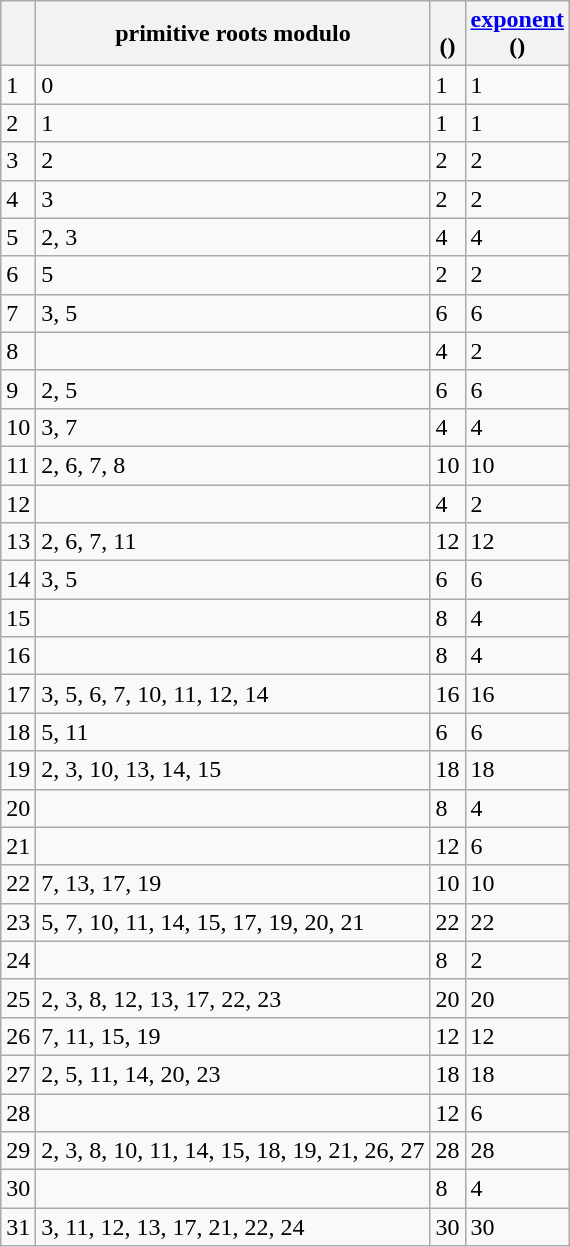<table class="wikitable">
<tr>
<th></th>
<th>primitive roots modulo </th>
<th><br>()</th>
<th><a href='#'>exponent</a><br>()</th>
</tr>
<tr>
<td>1</td>
<td>0</td>
<td>1</td>
<td>1</td>
</tr>
<tr>
<td>2</td>
<td>1</td>
<td>1</td>
<td>1</td>
</tr>
<tr>
<td>3</td>
<td>2</td>
<td>2</td>
<td>2</td>
</tr>
<tr>
<td>4</td>
<td>3</td>
<td>2</td>
<td>2</td>
</tr>
<tr>
<td>5</td>
<td>2, 3</td>
<td>4</td>
<td>4</td>
</tr>
<tr>
<td>6</td>
<td>5</td>
<td>2</td>
<td>2</td>
</tr>
<tr>
<td>7</td>
<td>3, 5</td>
<td>6</td>
<td>6</td>
</tr>
<tr>
<td>8</td>
<td></td>
<td>4</td>
<td>2</td>
</tr>
<tr>
<td>9</td>
<td>2, 5</td>
<td>6</td>
<td>6</td>
</tr>
<tr>
<td>10</td>
<td>3, 7</td>
<td>4</td>
<td>4</td>
</tr>
<tr>
<td>11</td>
<td>2, 6, 7, 8</td>
<td>10</td>
<td>10</td>
</tr>
<tr>
<td>12</td>
<td></td>
<td>4</td>
<td>2</td>
</tr>
<tr>
<td>13</td>
<td>2, 6, 7, 11</td>
<td>12</td>
<td>12</td>
</tr>
<tr>
<td>14</td>
<td>3, 5</td>
<td>6</td>
<td>6</td>
</tr>
<tr>
<td>15</td>
<td></td>
<td>8</td>
<td>4</td>
</tr>
<tr>
<td>16</td>
<td></td>
<td>8</td>
<td>4</td>
</tr>
<tr>
<td>17</td>
<td>3, 5, 6, 7, 10, 11, 12, 14</td>
<td>16</td>
<td>16</td>
</tr>
<tr>
<td>18</td>
<td>5, 11</td>
<td>6</td>
<td>6</td>
</tr>
<tr>
<td>19</td>
<td>2, 3, 10, 13, 14, 15</td>
<td>18</td>
<td>18</td>
</tr>
<tr>
<td>20</td>
<td></td>
<td>8</td>
<td>4</td>
</tr>
<tr>
<td>21</td>
<td></td>
<td>12</td>
<td>6</td>
</tr>
<tr>
<td>22</td>
<td>7, 13, 17, 19</td>
<td>10</td>
<td>10</td>
</tr>
<tr>
<td>23</td>
<td>5, 7, 10, 11, 14, 15, 17, 19, 20, 21</td>
<td>22</td>
<td>22</td>
</tr>
<tr>
<td>24</td>
<td></td>
<td>8</td>
<td>2</td>
</tr>
<tr>
<td>25</td>
<td>2, 3, 8, 12, 13, 17, 22, 23</td>
<td>20</td>
<td>20</td>
</tr>
<tr>
<td>26</td>
<td>7, 11, 15, 19</td>
<td>12</td>
<td>12</td>
</tr>
<tr>
<td>27</td>
<td>2, 5, 11, 14, 20, 23</td>
<td>18</td>
<td>18</td>
</tr>
<tr>
<td>28</td>
<td></td>
<td>12</td>
<td>6</td>
</tr>
<tr>
<td>29</td>
<td>2, 3, 8, 10, 11, 14, 15, 18, 19, 21, 26, 27</td>
<td>28</td>
<td>28</td>
</tr>
<tr>
<td>30</td>
<td></td>
<td>8</td>
<td>4</td>
</tr>
<tr>
<td>31</td>
<td>3, 11, 12, 13, 17, 21, 22, 24</td>
<td>30</td>
<td>30</td>
</tr>
</table>
